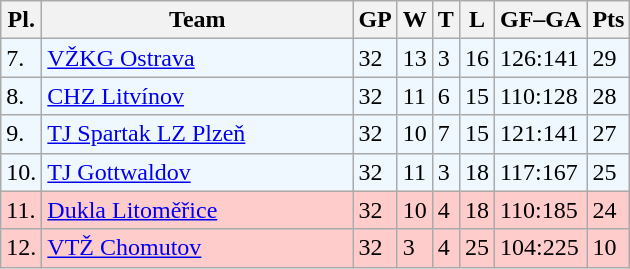<table class="wikitable">
<tr>
<th>Pl.</th>
<th width="200">Team</th>
<th>GP</th>
<th>W</th>
<th>T</th>
<th>L</th>
<th>GF–GA</th>
<th>Pts</th>
</tr>
<tr bgcolor="#f0f8ff">
<td>7.</td>
<td><a href='#'>VŽKG Ostrava</a></td>
<td>32</td>
<td>13</td>
<td>3</td>
<td>16</td>
<td>126:141</td>
<td>29</td>
</tr>
<tr bgcolor="#f0f8ff">
<td>8.</td>
<td><a href='#'>CHZ Litvínov</a></td>
<td>32</td>
<td>11</td>
<td>6</td>
<td>15</td>
<td>110:128</td>
<td>28</td>
</tr>
<tr bgcolor="#f0f8ff">
<td>9.</td>
<td><a href='#'>TJ Spartak LZ Plzeň</a></td>
<td>32</td>
<td>10</td>
<td>7</td>
<td>15</td>
<td>121:141</td>
<td>27</td>
</tr>
<tr bgcolor="#f0f8ff">
<td>10.</td>
<td><a href='#'>TJ Gottwaldov</a></td>
<td>32</td>
<td>11</td>
<td>3</td>
<td>18</td>
<td>117:167</td>
<td>25</td>
</tr>
<tr bgcolor="#ffcccc">
<td>11.</td>
<td><a href='#'>Dukla Litoměřice</a></td>
<td>32</td>
<td>10</td>
<td>4</td>
<td>18</td>
<td>110:185</td>
<td>24</td>
</tr>
<tr bgcolor="#ffcccc">
<td>12.</td>
<td><a href='#'>VTŽ Chomutov</a></td>
<td>32</td>
<td>3</td>
<td>4</td>
<td>25</td>
<td>104:225</td>
<td>10</td>
</tr>
</table>
